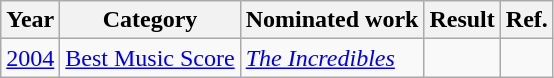<table class="wikitable">
<tr>
<th>Year</th>
<th>Category</th>
<th>Nominated work</th>
<th>Result</th>
<th>Ref.</th>
</tr>
<tr>
<td><a href='#'>2004</a></td>
<td><a href='#'>Best Music Score</a></td>
<td><em><a href='#'>The Incredibles</a></em></td>
<td></td>
<td align="center"></td>
</tr>
</table>
